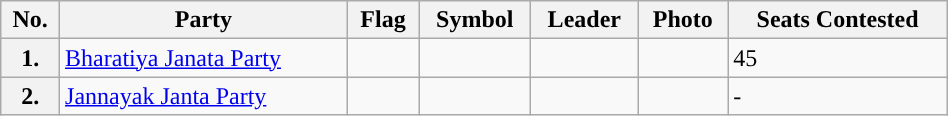<table class="wikitable"  " width="50%">
<tr>
<th>No.</th>
<th>Party</th>
<th>Flag</th>
<th>Symbol</th>
<th>Leader</th>
<th>Photo</th>
<th>Seats Contested</th>
</tr>
<tr>
<th style="text-align:center; background:"><strong>1.</strong></th>
<td><a href='#'>Bharatiya Janata Party</a></td>
<td></td>
<td></td>
<td></td>
<td></td>
<td>45</td>
</tr>
<tr>
<th style="text-align:center; background:"><strong>2.</strong></th>
<td><a href='#'>Jannayak Janta Party</a></td>
<td></td>
<td></td>
<td></td>
<td></td>
<td>-</td>
</tr>
</table>
